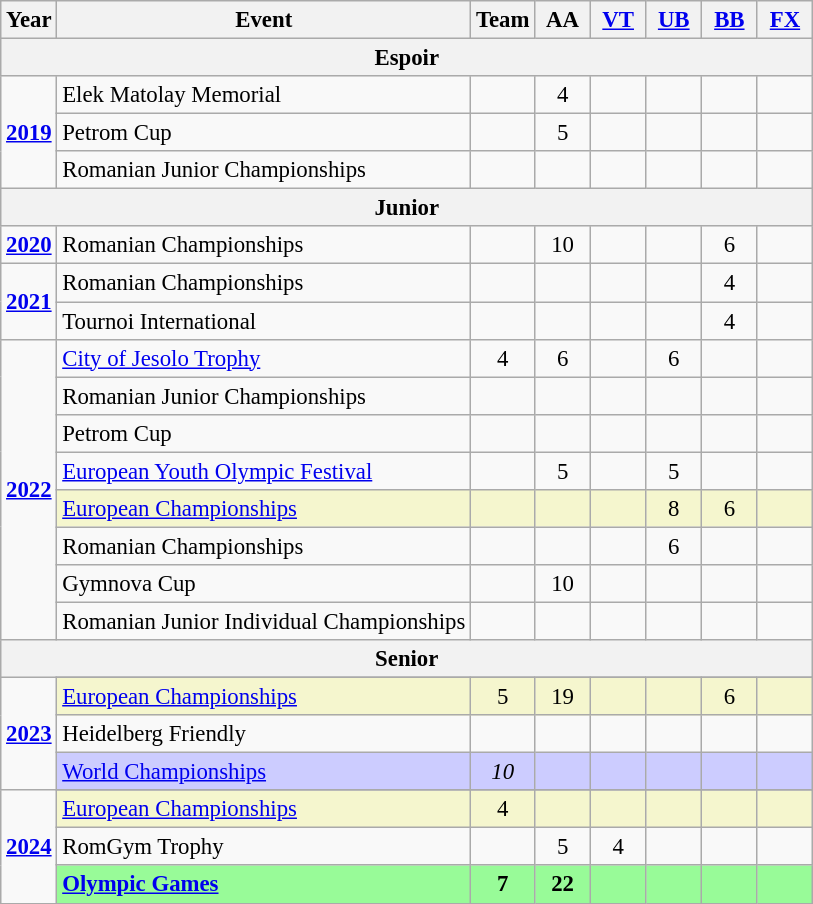<table class="wikitable" style="text-align:center; font-size:95%;">
<tr>
<th align=center>Year</th>
<th align=center>Event</th>
<th style="width:30px;">Team</th>
<th style="width:30px;">AA</th>
<th style="width:30px;"><a href='#'>VT</a></th>
<th style="width:30px;"><a href='#'>UB</a></th>
<th style="width:30px;"><a href='#'>BB</a></th>
<th style="width:30px;"><a href='#'>FX</a></th>
</tr>
<tr>
<th colspan="8"><strong>Espoir</strong></th>
</tr>
<tr>
<td rowspan="3"><strong><a href='#'>2019</a></strong></td>
<td align=left>Elek Matolay Memorial</td>
<td></td>
<td>4</td>
<td></td>
<td></td>
<td></td>
<td></td>
</tr>
<tr>
<td align=left>Petrom Cup</td>
<td></td>
<td>5</td>
<td></td>
<td></td>
<td></td>
<td></td>
</tr>
<tr>
<td align=left>Romanian Junior Championships</td>
<td></td>
<td></td>
<td></td>
<td></td>
<td></td>
<td></td>
</tr>
<tr>
<th colspan="8"><strong>Junior</strong></th>
</tr>
<tr>
<td rowspan="1"><strong><a href='#'>2020</a></strong></td>
<td align=left>Romanian Championships</td>
<td></td>
<td>10</td>
<td></td>
<td></td>
<td>6</td>
<td></td>
</tr>
<tr>
<td rowspan="2"><strong><a href='#'>2021</a></strong></td>
<td align=left>Romanian Championships</td>
<td></td>
<td></td>
<td></td>
<td></td>
<td>4</td>
<td></td>
</tr>
<tr>
<td align=left>Tournoi International</td>
<td></td>
<td></td>
<td></td>
<td></td>
<td>4</td>
<td></td>
</tr>
<tr>
<td rowspan="8"><strong><a href='#'>2022</a></strong></td>
<td align=left><a href='#'>City of Jesolo Trophy</a></td>
<td>4</td>
<td>6</td>
<td></td>
<td>6</td>
<td></td>
<td></td>
</tr>
<tr>
<td align=left>Romanian Junior Championships</td>
<td></td>
<td></td>
<td></td>
<td></td>
<td></td>
<td></td>
</tr>
<tr>
<td align=left>Petrom Cup</td>
<td></td>
<td></td>
<td></td>
<td></td>
<td></td>
<td></td>
</tr>
<tr>
<td align=left><a href='#'>European Youth Olympic Festival</a></td>
<td></td>
<td>5</td>
<td></td>
<td>5</td>
<td></td>
<td></td>
</tr>
<tr bgcolor=#F5F6CE>
<td align=left><a href='#'>European Championships</a></td>
<td></td>
<td></td>
<td></td>
<td>8</td>
<td>6</td>
<td></td>
</tr>
<tr>
<td align=left>Romanian Championships</td>
<td></td>
<td></td>
<td></td>
<td>6</td>
<td></td>
<td></td>
</tr>
<tr>
<td align=left>Gymnova Cup</td>
<td></td>
<td>10</td>
<td></td>
<td></td>
<td></td>
<td></td>
</tr>
<tr>
<td align=left>Romanian Junior Individual Championships</td>
<td></td>
<td></td>
<td></td>
<td></td>
<td></td>
<td></td>
</tr>
<tr>
<th colspan="8"><strong>Senior</strong></th>
</tr>
<tr>
<td rowspan="4"><strong><a href='#'>2023</a></strong></td>
</tr>
<tr bgcolor=#F5F6CE>
<td align=left><a href='#'>European Championships</a></td>
<td>5</td>
<td>19</td>
<td></td>
<td></td>
<td>6</td>
<td></td>
</tr>
<tr>
<td align=left>Heidelberg Friendly</td>
<td></td>
<td></td>
<td></td>
<td></td>
<td></td>
<td></td>
</tr>
<tr bgcolor=#CCCCFF>
<td align=left><a href='#'>World Championships</a></td>
<td><em>10</em></td>
<td></td>
<td></td>
<td></td>
<td></td>
<td></td>
</tr>
<tr>
<td rowspan="4"><strong><a href='#'>2024</a></strong></td>
</tr>
<tr bgcolor=#F5F6CE>
<td align=left><a href='#'>European Championships</a></td>
<td>4</td>
<td></td>
<td></td>
<td></td>
<td></td>
<td></td>
</tr>
<tr>
<td align=left>RomGym Trophy</td>
<td></td>
<td>5</td>
<td>4</td>
<td></td>
<td></td>
<td></td>
</tr>
<tr bgcolor=98FB98>
<td align=left><strong><a href='#'>Olympic Games</a></strong></td>
<td><strong>7</strong></td>
<td><strong>22</strong></td>
<td></td>
<td></td>
<td></td>
<td></td>
</tr>
</table>
